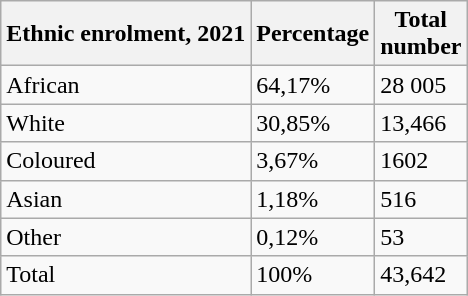<table class="wikitable sortable" style="width=30em">
<tr>
<th>Ethnic enrolment, 2021</th>
<th>Percentage</th>
<th>Total <br>number</th>
</tr>
<tr>
<td>African</td>
<td>64,17%</td>
<td>28 005</td>
</tr>
<tr>
<td>White</td>
<td>30,85%</td>
<td>13,466</td>
</tr>
<tr>
<td>Coloured</td>
<td>3,67%</td>
<td>1602</td>
</tr>
<tr>
<td>Asian</td>
<td>1,18%</td>
<td>516</td>
</tr>
<tr>
<td>Other</td>
<td>0,12%</td>
<td>53</td>
</tr>
<tr>
<td>Total</td>
<td>100%</td>
<td>43,642</td>
</tr>
</table>
